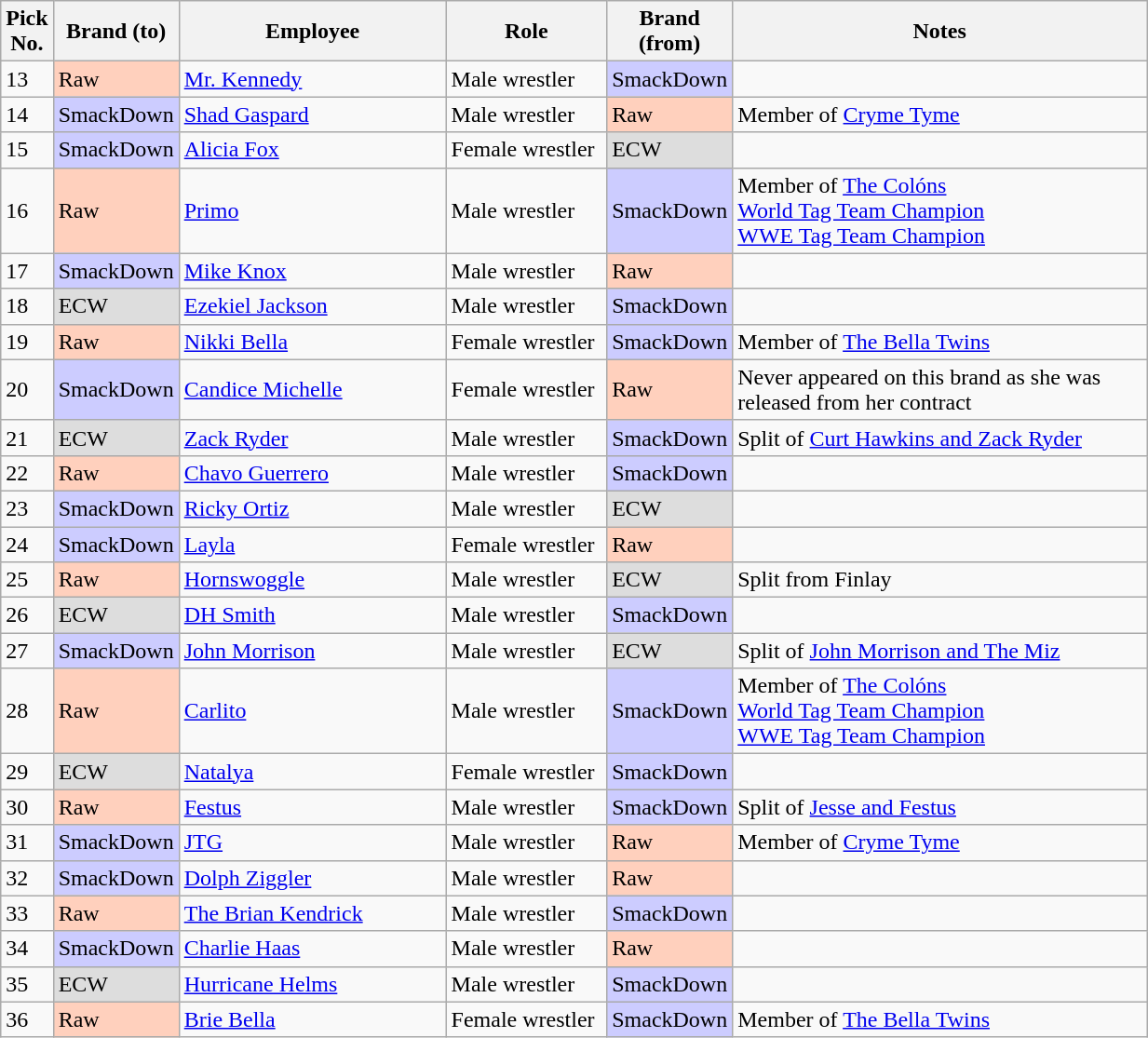<table class="wikitable sortable" style="width: 65%">
<tr>
<th width=0%>Pick No.</th>
<th width=10%>Brand (to)</th>
<th width=25%>Employee</th>
<th width=15%>Role</th>
<th width=10%>Brand (from)</th>
<th width=40% class="unsortable">Notes</th>
</tr>
<tr>
<td>13</td>
<td style="background:#ffd0bd">Raw</td>
<td><a href='#'>Mr. Kennedy</a></td>
<td>Male wrestler</td>
<td style="background:#ccf">SmackDown</td>
<td></td>
</tr>
<tr>
<td>14</td>
<td style="background:#ccf">SmackDown</td>
<td><a href='#'>Shad Gaspard</a></td>
<td>Male wrestler</td>
<td style="background:#ffd0bd">Raw</td>
<td>Member of <a href='#'>Cryme Tyme</a></td>
</tr>
<tr>
<td>15</td>
<td style="background:#ccf">SmackDown</td>
<td><a href='#'>Alicia Fox</a></td>
<td>Female wrestler</td>
<td style="background:#ddd;">ECW</td>
<td></td>
</tr>
<tr>
<td>16</td>
<td style="background:#ffd0bd">Raw</td>
<td><a href='#'>Primo</a></td>
<td>Male wrestler</td>
<td style="background:#ccf">SmackDown</td>
<td>Member of <a href='#'>The Colóns</a><br><a href='#'>World Tag Team Champion</a><br><a href='#'>WWE Tag Team Champion</a></td>
</tr>
<tr>
<td>17</td>
<td style="background:#ccf">SmackDown</td>
<td><a href='#'>Mike Knox</a></td>
<td>Male wrestler</td>
<td style="background:#ffd0bd">Raw</td>
<td></td>
</tr>
<tr>
<td>18</td>
<td style="background:#ddd;">ECW</td>
<td><a href='#'>Ezekiel Jackson</a></td>
<td>Male wrestler</td>
<td style="background:#ccf">SmackDown</td>
<td></td>
</tr>
<tr>
<td>19</td>
<td style="background:#ffd0bd">Raw</td>
<td><a href='#'>Nikki Bella</a></td>
<td>Female wrestler</td>
<td style="background:#ccf">SmackDown</td>
<td>Member of <a href='#'>The Bella Twins</a></td>
</tr>
<tr>
<td>20</td>
<td style="background:#ccf">SmackDown</td>
<td><a href='#'>Candice Michelle</a></td>
<td>Female wrestler</td>
<td style="background:#ffd0bd">Raw</td>
<td>Never appeared on this brand as she was released from her contract</td>
</tr>
<tr>
<td>21</td>
<td style="background:#ddd;">ECW</td>
<td><a href='#'>Zack Ryder</a></td>
<td>Male wrestler</td>
<td style="background:#ccf">SmackDown</td>
<td>Split of <a href='#'>Curt Hawkins and Zack Ryder</a></td>
</tr>
<tr>
<td>22</td>
<td style="background:#ffd0bd">Raw</td>
<td><a href='#'>Chavo Guerrero</a></td>
<td>Male wrestler</td>
<td style="background:#ccf">SmackDown</td>
<td></td>
</tr>
<tr>
<td>23</td>
<td style="background:#ccf">SmackDown</td>
<td><a href='#'>Ricky Ortiz</a></td>
<td>Male wrestler</td>
<td style="background:#ddd;">ECW</td>
<td></td>
</tr>
<tr>
<td>24</td>
<td style="background:#ccf">SmackDown</td>
<td><a href='#'>Layla</a></td>
<td>Female wrestler</td>
<td style="background:#ffd0bd">Raw</td>
<td></td>
</tr>
<tr>
<td>25</td>
<td style="background:#ffd0bd">Raw</td>
<td><a href='#'>Hornswoggle</a></td>
<td>Male wrestler</td>
<td style="background:#ddd;">ECW</td>
<td>Split from Finlay</td>
</tr>
<tr>
<td>26</td>
<td style="background:#ddd;">ECW</td>
<td><a href='#'>DH Smith</a></td>
<td>Male wrestler</td>
<td style="background:#ccf">SmackDown</td>
<td></td>
</tr>
<tr>
<td>27</td>
<td style="background:#ccf">SmackDown</td>
<td><a href='#'>John Morrison</a></td>
<td>Male wrestler</td>
<td style="background:#ddd;">ECW</td>
<td>Split of <a href='#'>John Morrison and The Miz</a></td>
</tr>
<tr>
<td>28</td>
<td style="background:#ffd0bd">Raw</td>
<td><a href='#'>Carlito</a></td>
<td>Male wrestler</td>
<td style="background:#ccf">SmackDown</td>
<td>Member of <a href='#'>The Colóns</a><br><a href='#'>World Tag Team Champion</a><br><a href='#'>WWE Tag Team Champion</a></td>
</tr>
<tr>
<td>29</td>
<td style="background:#ddd;">ECW</td>
<td><a href='#'>Natalya</a></td>
<td>Female wrestler</td>
<td style="background:#ccf">SmackDown</td>
<td></td>
</tr>
<tr>
<td>30</td>
<td style="background:#ffd0bd">Raw</td>
<td><a href='#'>Festus</a></td>
<td>Male wrestler</td>
<td style="background:#ccf">SmackDown</td>
<td>Split of <a href='#'>Jesse and Festus</a></td>
</tr>
<tr>
<td>31</td>
<td style="background:#ccf">SmackDown</td>
<td><a href='#'>JTG</a></td>
<td>Male wrestler</td>
<td style="background:#ffd0bd">Raw</td>
<td>Member of <a href='#'>Cryme Tyme</a></td>
</tr>
<tr>
<td>32</td>
<td style="background:#ccf">SmackDown</td>
<td><a href='#'>Dolph Ziggler</a></td>
<td>Male wrestler</td>
<td style="background:#ffd0bd">Raw</td>
<td></td>
</tr>
<tr>
<td>33</td>
<td style="background:#ffd0bd">Raw</td>
<td><a href='#'>The Brian Kendrick</a></td>
<td>Male wrestler</td>
<td style="background:#ccf">SmackDown</td>
<td></td>
</tr>
<tr>
<td>34</td>
<td style="background:#ccf">SmackDown</td>
<td><a href='#'>Charlie Haas</a></td>
<td>Male wrestler</td>
<td style="background:#ffd0bd">Raw</td>
<td></td>
</tr>
<tr>
<td>35</td>
<td style="background:#ddd;">ECW</td>
<td><a href='#'>Hurricane Helms</a></td>
<td>Male wrestler</td>
<td style="background:#ccf">SmackDown</td>
<td></td>
</tr>
<tr>
<td>36</td>
<td style="background:#ffd0bd">Raw</td>
<td><a href='#'>Brie Bella</a></td>
<td>Female wrestler</td>
<td style="background:#ccf">SmackDown</td>
<td>Member of <a href='#'>The Bella Twins</a></td>
</tr>
</table>
